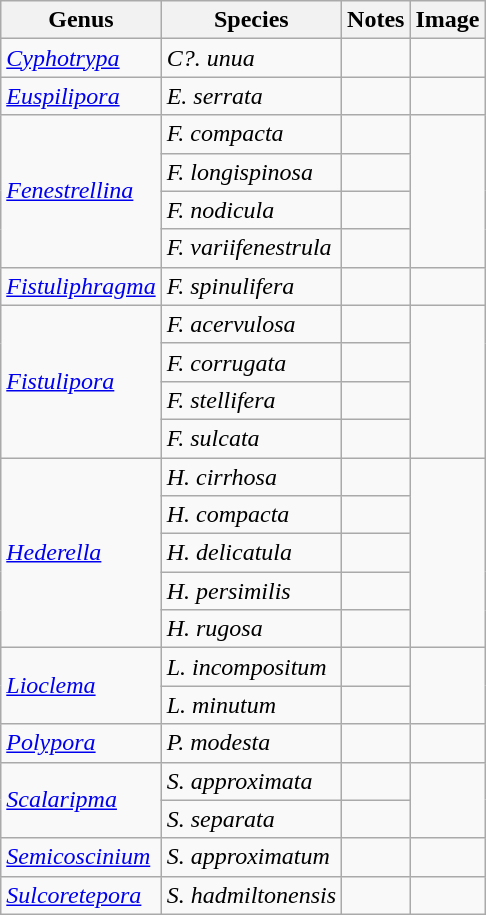<table class="wikitable">
<tr>
<th>Genus</th>
<th>Species</th>
<th>Notes</th>
<th>Image</th>
</tr>
<tr>
<td><em><a href='#'>Cyphotrypa</a></em></td>
<td><em>C?. unua</em></td>
<td></td>
<td></td>
</tr>
<tr>
<td><em><a href='#'>Euspilipora</a></em></td>
<td><em>E. serrata</em></td>
<td></td>
<td></td>
</tr>
<tr>
<td rowspan="4"><em><a href='#'>Fenestrellina</a></em></td>
<td><em>F. compacta</em></td>
<td></td>
<td rowspan="4"></td>
</tr>
<tr>
<td><em>F. longispinosa</em></td>
<td></td>
</tr>
<tr>
<td><em>F. nodicula</em></td>
<td></td>
</tr>
<tr>
<td><em>F. variifenestrula</em></td>
<td></td>
</tr>
<tr>
<td><em><a href='#'>Fistuliphragma</a></em></td>
<td><em>F. spinulifera</em></td>
<td></td>
<td></td>
</tr>
<tr>
<td rowspan="4"><a href='#'><em>Fistulipora</em></a></td>
<td><em>F. acervulosa</em></td>
<td></td>
<td rowspan="4"></td>
</tr>
<tr>
<td><em>F. corrugata</em></td>
<td></td>
</tr>
<tr>
<td><em>F. stellifera</em></td>
<td></td>
</tr>
<tr>
<td><em>F. sulcata</em></td>
<td></td>
</tr>
<tr>
<td rowspan="5"><em><a href='#'>Hederella</a></em></td>
<td><em>H. cirrhosa</em></td>
<td></td>
<td rowspan="5"></td>
</tr>
<tr>
<td><em>H. compacta</em></td>
<td></td>
</tr>
<tr>
<td><em>H. delicatula</em></td>
<td></td>
</tr>
<tr>
<td><em>H. persimilis</em></td>
<td></td>
</tr>
<tr>
<td><em>H. rugosa</em></td>
<td></td>
</tr>
<tr>
<td rowspan="2"><em><a href='#'>Lioclema</a></em></td>
<td><em>L. incompositum</em></td>
<td></td>
<td rowspan="2"></td>
</tr>
<tr>
<td><em>L. minutum</em></td>
<td></td>
</tr>
<tr>
<td><em><a href='#'>Polypora</a></em></td>
<td><em>P. modesta</em></td>
<td></td>
<td></td>
</tr>
<tr>
<td rowspan="2"><em><a href='#'>Scalaripma</a></em></td>
<td><em>S. approximata</em></td>
<td></td>
<td rowspan="2"></td>
</tr>
<tr>
<td><em>S. separata</em></td>
<td></td>
</tr>
<tr>
<td><em><a href='#'>Semicoscinium</a></em></td>
<td><em>S. approximatum</em></td>
<td></td>
<td></td>
</tr>
<tr>
<td><em><a href='#'>Sulcoretepora</a></em></td>
<td><em>S. hadmiltonensis</em></td>
<td></td>
<td></td>
</tr>
</table>
